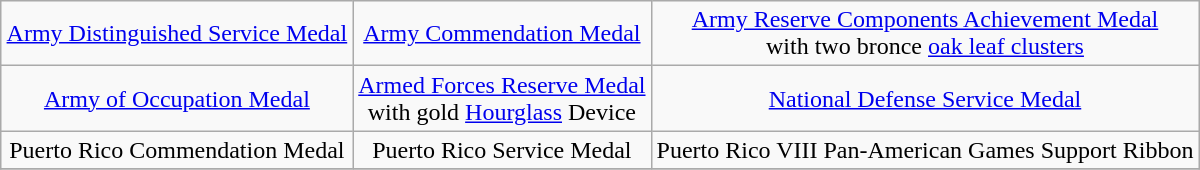<table class="wikitable" style="margin:1em auto; text-align:center;">
<tr>
<td colspan="3"><a href='#'>Army Distinguished Service Medal</a></td>
<td colspan="3"><a href='#'>Army Commendation Medal</a></td>
<td colspan="3"><a href='#'>Army Reserve Components Achievement Medal</a><br>with two bronce <a href='#'>oak leaf clusters</a></td>
</tr>
<tr>
<td colspan="3"><a href='#'>Army of Occupation Medal</a></td>
<td colspan="3"><a href='#'>Armed Forces Reserve Medal</a><br>with gold <a href='#'>Hourglass</a> Device</td>
<td colspan="3"><a href='#'>National Defense Service Medal</a></td>
</tr>
<tr>
<td colspan="3">Puerto Rico Commendation Medal</td>
<td colspan="3">Puerto Rico Service Medal</td>
<td colspan="3">Puerto Rico VIII Pan-American Games Support Ribbon</td>
</tr>
<tr>
</tr>
</table>
